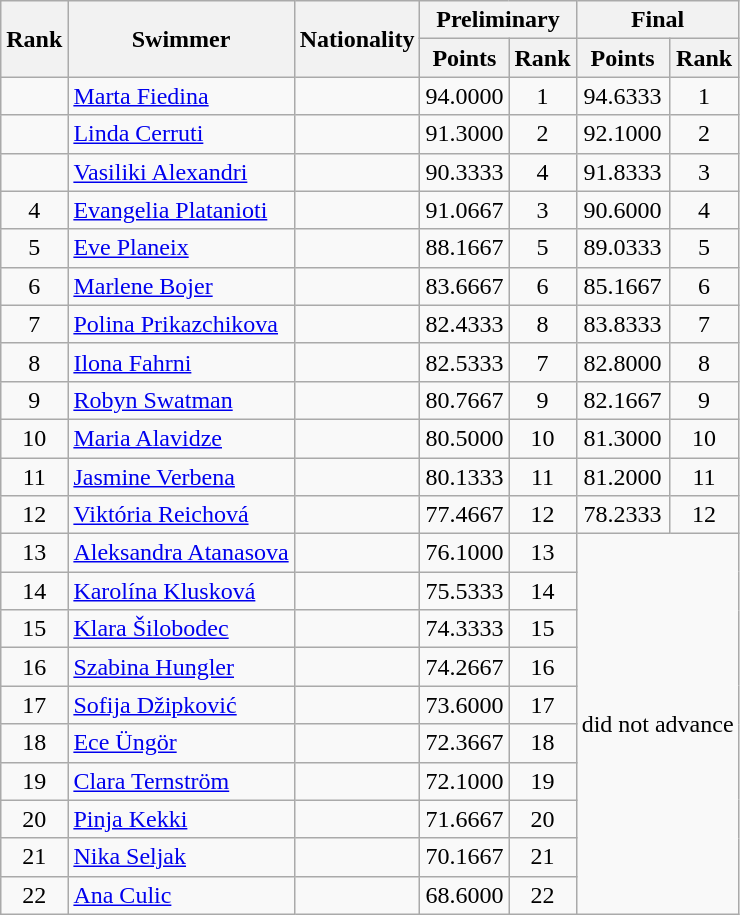<table class="wikitable sortable" style="text-align:center">
<tr>
<th rowspan=2>Rank</th>
<th rowspan=2>Swimmer</th>
<th rowspan=2>Nationality</th>
<th colspan=2>Preliminary</th>
<th colspan=2>Final</th>
</tr>
<tr>
<th>Points</th>
<th>Rank</th>
<th>Points</th>
<th>Rank</th>
</tr>
<tr>
<td></td>
<td align=left><a href='#'>Marta Fiedina</a></td>
<td align=left></td>
<td>94.0000</td>
<td>1</td>
<td>94.6333</td>
<td>1</td>
</tr>
<tr>
<td></td>
<td align=left><a href='#'>Linda Cerruti</a></td>
<td align=left></td>
<td>91.3000</td>
<td>2</td>
<td>92.1000</td>
<td>2</td>
</tr>
<tr>
<td></td>
<td align=left><a href='#'>Vasiliki Alexandri</a></td>
<td align=left></td>
<td>90.3333</td>
<td>4</td>
<td>91.8333</td>
<td>3</td>
</tr>
<tr>
<td>4</td>
<td align=left><a href='#'>Evangelia Platanioti</a></td>
<td align=left></td>
<td>91.0667</td>
<td>3</td>
<td>90.6000</td>
<td>4</td>
</tr>
<tr>
<td>5</td>
<td align=left><a href='#'>Eve Planeix</a></td>
<td align=left></td>
<td>88.1667</td>
<td>5</td>
<td>89.0333</td>
<td>5</td>
</tr>
<tr>
<td>6</td>
<td align=left><a href='#'>Marlene Bojer</a></td>
<td align=left></td>
<td>83.6667</td>
<td>6</td>
<td>85.1667</td>
<td>6</td>
</tr>
<tr>
<td>7</td>
<td align=left><a href='#'>Polina Prikazchikova</a></td>
<td align=left></td>
<td>82.4333</td>
<td>8</td>
<td>83.8333</td>
<td>7</td>
</tr>
<tr>
<td>8</td>
<td align=left><a href='#'>Ilona Fahrni</a></td>
<td align=left></td>
<td>82.5333</td>
<td>7</td>
<td>82.8000</td>
<td>8</td>
</tr>
<tr>
<td>9</td>
<td align=left><a href='#'>Robyn Swatman</a></td>
<td align=left></td>
<td>80.7667</td>
<td>9</td>
<td>82.1667</td>
<td>9</td>
</tr>
<tr>
<td>10</td>
<td align=left><a href='#'>Maria Alavidze</a></td>
<td align=left></td>
<td>80.5000</td>
<td>10</td>
<td>81.3000</td>
<td>10</td>
</tr>
<tr>
<td>11</td>
<td align=left><a href='#'>Jasmine Verbena</a></td>
<td align=left></td>
<td>80.1333</td>
<td>11</td>
<td>81.2000</td>
<td>11</td>
</tr>
<tr>
<td>12</td>
<td align=left><a href='#'>Viktória Reichová</a></td>
<td align=left></td>
<td>77.4667</td>
<td>12</td>
<td>78.2333</td>
<td>12</td>
</tr>
<tr>
<td>13</td>
<td align=left><a href='#'>Aleksandra Atanasova</a></td>
<td align=left></td>
<td>76.1000</td>
<td>13</td>
<td colspan=2 rowspan=10>did not advance</td>
</tr>
<tr>
<td>14</td>
<td align=left><a href='#'>Karolína Klusková</a></td>
<td align=left></td>
<td>75.5333</td>
<td>14</td>
</tr>
<tr>
<td>15</td>
<td align=left><a href='#'>Klara Šilobodec</a></td>
<td align=left></td>
<td>74.3333</td>
<td>15</td>
</tr>
<tr>
<td>16</td>
<td align=left><a href='#'>Szabina Hungler</a></td>
<td align=left></td>
<td>74.2667</td>
<td>16</td>
</tr>
<tr>
<td>17</td>
<td align=left><a href='#'>Sofija Džipković</a></td>
<td align=left></td>
<td>73.6000</td>
<td>17</td>
</tr>
<tr>
<td>18</td>
<td align=left><a href='#'>Ece Üngör</a></td>
<td align=left></td>
<td>72.3667</td>
<td>18</td>
</tr>
<tr>
<td>19</td>
<td align=left><a href='#'>Clara Ternström</a></td>
<td align=left></td>
<td>72.1000</td>
<td>19</td>
</tr>
<tr>
<td>20</td>
<td align=left><a href='#'>Pinja Kekki</a></td>
<td align=left></td>
<td>71.6667</td>
<td>20</td>
</tr>
<tr>
<td>21</td>
<td align=left><a href='#'>Nika Seljak</a></td>
<td align=left></td>
<td>70.1667</td>
<td>21</td>
</tr>
<tr>
<td>22</td>
<td align=left><a href='#'>Ana Culic</a></td>
<td align=left></td>
<td>68.6000</td>
<td>22</td>
</tr>
</table>
